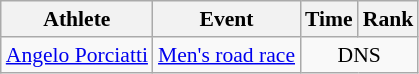<table class="wikitable" style="font-size:90%">
<tr>
<th>Athlete</th>
<th>Event</th>
<th>Time</th>
<th>Rank</th>
</tr>
<tr>
<td><a href='#'>Angelo Porciatti</a></td>
<td><a href='#'>Men's road race</a></td>
<td colspan="2" align="center">DNS</td>
</tr>
</table>
